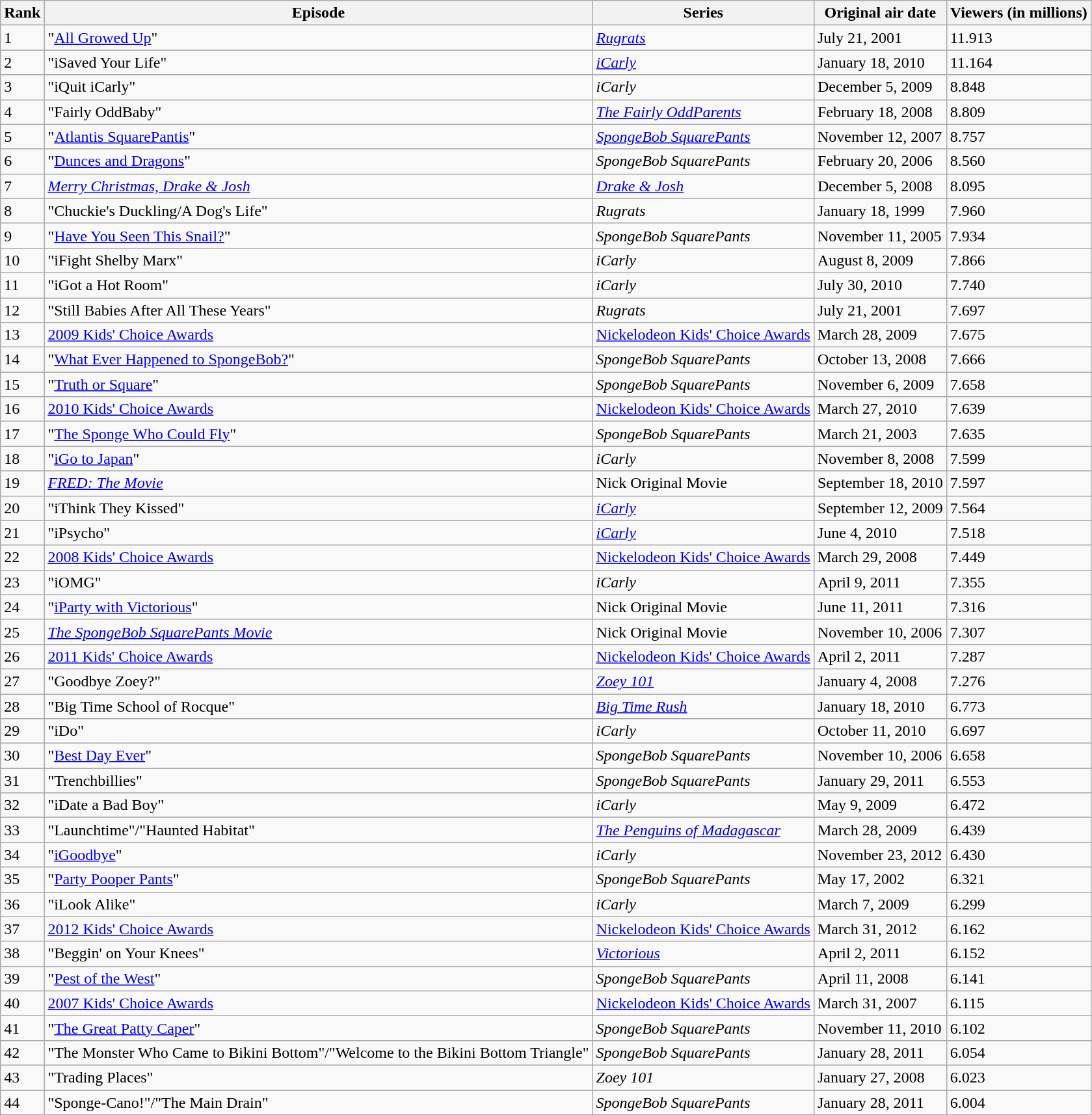<table class="wikitable sortable centre">
<tr>
<th>Rank</th>
<th>Episode</th>
<th>Series</th>
<th>Original air date</th>
<th>Viewers (in millions)</th>
</tr>
<tr>
<td>1</td>
<td>"<a href='#'>All Growed Up</a>"</td>
<td><em><a href='#'>Rugrats</a></em></td>
<td>July 21, 2001</td>
<td>11.913</td>
</tr>
<tr>
<td>2</td>
<td>"iSaved Your Life"</td>
<td><em><a href='#'>iCarly</a></em></td>
<td>January 18, 2010</td>
<td>11.164</td>
</tr>
<tr>
<td>3</td>
<td>"iQuit iCarly"</td>
<td><em>iCarly</em></td>
<td>December 5, 2009</td>
<td>8.848</td>
</tr>
<tr>
<td>4</td>
<td>"Fairly OddBaby"</td>
<td><em><a href='#'>The Fairly OddParents</a></em></td>
<td>February 18, 2008</td>
<td>8.809</td>
</tr>
<tr>
<td>5</td>
<td>"<a href='#'>Atlantis SquarePantis</a>"</td>
<td><em><a href='#'>SpongeBob SquarePants</a></em></td>
<td>November 12, 2007</td>
<td>8.757</td>
</tr>
<tr>
<td>6</td>
<td>"<a href='#'>Dunces and Dragons</a>"</td>
<td><em>SpongeBob SquarePants</em></td>
<td>February 20, 2006</td>
<td>8.560</td>
</tr>
<tr>
<td>7</td>
<td><em><a href='#'>Merry Christmas, Drake & Josh</a></em></td>
<td><em><a href='#'>Drake & Josh</a></em></td>
<td>December 5, 2008</td>
<td>8.095 </td>
</tr>
<tr>
<td>8</td>
<td>"Chuckie's Duckling/A Dog's Life"</td>
<td><em>Rugrats</em></td>
<td>January 18, 1999</td>
<td>7.960 </td>
</tr>
<tr>
<td>9</td>
<td>"<a href='#'>Have You Seen This Snail?</a>"</td>
<td><em>SpongeBob SquarePants</em></td>
<td>November 11, 2005</td>
<td>7.934 </td>
</tr>
<tr>
<td>10</td>
<td>"iFight Shelby Marx"</td>
<td><em>iCarly</em></td>
<td>August 8, 2009</td>
<td>7.866 </td>
</tr>
<tr>
<td>11</td>
<td>"iGot a Hot Room"</td>
<td><em>iCarly</em></td>
<td>July 30, 2010</td>
<td>7.740 </td>
</tr>
<tr>
<td>12</td>
<td>"Still Babies After All These Years"</td>
<td><em>Rugrats</em></td>
<td>July 21, 2001</td>
<td>7.697 </td>
</tr>
<tr>
<td>13</td>
<td><a href='#'>2009 Kids' Choice Awards</a></td>
<td><a href='#'>Nickelodeon Kids' Choice Awards</a></td>
<td>March 28, 2009</td>
<td>7.675 </td>
</tr>
<tr>
<td>14</td>
<td>"<a href='#'>What Ever Happened to SpongeBob?</a>"</td>
<td><em>SpongeBob SquarePants</em></td>
<td>October 13, 2008</td>
<td>7.666 </td>
</tr>
<tr>
<td>15</td>
<td>"<a href='#'>Truth or Square</a>"</td>
<td><em>SpongeBob SquarePants</em></td>
<td>November 6, 2009</td>
<td>7.658 </td>
</tr>
<tr>
<td>16</td>
<td><a href='#'>2010 Kids' Choice Awards</a></td>
<td><a href='#'>Nickelodeon Kids' Choice Awards</a></td>
<td>March 27, 2010</td>
<td>7.639 </td>
</tr>
<tr>
<td>17</td>
<td>"<a href='#'>The Sponge Who Could Fly</a>"</td>
<td><em>SpongeBob SquarePants</em></td>
<td>March 21, 2003</td>
<td>7.635 </td>
</tr>
<tr>
<td>18</td>
<td>"<a href='#'>iGo to Japan</a>"</td>
<td><em>iCarly</em></td>
<td>November 8, 2008</td>
<td>7.599 </td>
</tr>
<tr>
<td>19</td>
<td><em><a href='#'>FRED: The Movie</a></em></td>
<td>Nick Original Movie</td>
<td>September 18, 2010</td>
<td>7.597 </td>
</tr>
<tr>
<td>20</td>
<td>"iThink They Kissed"</td>
<td><em><a href='#'>iCarly</a></em></td>
<td>September 12, 2009</td>
<td>7.564 </td>
</tr>
<tr>
<td>21</td>
<td>"iPsycho"</td>
<td><em><a href='#'>iCarly</a></em></td>
<td>June 4, 2010</td>
<td>7.518 </td>
</tr>
<tr>
<td>22</td>
<td><a href='#'>2008 Kids' Choice Awards</a></td>
<td><a href='#'>Nickelodeon Kids' Choice Awards</a></td>
<td>March 29, 2008</td>
<td>7.449 </td>
</tr>
<tr>
<td>23</td>
<td>"iOMG"</td>
<td><em>iCarly</em></td>
<td>April 9, 2011</td>
<td>7.355</td>
</tr>
<tr>
<td>24</td>
<td>"<a href='#'>iParty with Victorious</a>"</td>
<td>Nick Original Movie</td>
<td>June 11, 2011</td>
<td>7.316 </td>
</tr>
<tr>
<td>25</td>
<td><em><a href='#'>The SpongeBob SquarePants Movie</a></em></td>
<td>Nick Original Movie</td>
<td>November 10, 2006</td>
<td>7.307 </td>
</tr>
<tr>
<td>26</td>
<td><a href='#'>2011 Kids' Choice Awards</a></td>
<td><a href='#'>Nickelodeon Kids' Choice Awards</a></td>
<td>April 2, 2011</td>
<td>7.287 </td>
</tr>
<tr>
<td>27</td>
<td>"Goodbye Zoey?"</td>
<td><em><a href='#'>Zoey 101</a></em></td>
<td>January 4, 2008</td>
<td>7.276 </td>
</tr>
<tr>
<td>28</td>
<td>"Big Time School of Rocque"</td>
<td><em><a href='#'>Big Time Rush</a></em></td>
<td>January 18, 2010</td>
<td>6.773</td>
</tr>
<tr>
<td>29</td>
<td>"iDo"</td>
<td><em>iCarly</em></td>
<td>October 11, 2010</td>
<td>6.697</td>
</tr>
<tr>
<td>30</td>
<td>"<a href='#'>Best Day Ever</a>"</td>
<td><em>SpongeBob SquarePants</em></td>
<td>November 10, 2006</td>
<td>6.658 </td>
</tr>
<tr>
<td>31</td>
<td>"Trenchbillies"</td>
<td><em>SpongeBob SquarePants</em></td>
<td>January 29, 2011</td>
<td>6.553 </td>
</tr>
<tr>
<td>32</td>
<td>"iDate a Bad Boy"</td>
<td><em>iCarly</em></td>
<td>May 9, 2009</td>
<td>6.472 </td>
</tr>
<tr>
<td>33</td>
<td>"Launchtime"/"Haunted Habitat"</td>
<td><em><a href='#'>The Penguins of Madagascar</a></em></td>
<td>March 28, 2009</td>
<td>6.439</td>
</tr>
<tr>
<td>34</td>
<td>"<a href='#'>iGoodbye</a>"</td>
<td><em>iCarly</em></td>
<td>November 23, 2012</td>
<td>6.430 </td>
</tr>
<tr>
<td>35</td>
<td>"<a href='#'>Party Pooper Pants</a>"</td>
<td><em>SpongeBob SquarePants</em></td>
<td>May 17, 2002</td>
<td>6.321 </td>
</tr>
<tr>
<td>36</td>
<td>"iLook Alike"</td>
<td><em>iCarly</em></td>
<td>March 7, 2009</td>
<td>6.299 </td>
</tr>
<tr>
<td>37</td>
<td><a href='#'>2012 Kids' Choice Awards</a></td>
<td><a href='#'>Nickelodeon Kids' Choice Awards</a></td>
<td>March 31, 2012</td>
<td>6.162 </td>
</tr>
<tr>
<td>38</td>
<td>"Beggin' on Your Knees"</td>
<td><em><a href='#'>Victorious</a></em></td>
<td>April 2, 2011</td>
<td>6.152 </td>
</tr>
<tr>
<td>39</td>
<td>"<a href='#'>Pest of the West</a>"</td>
<td><em>SpongeBob SquarePants</em></td>
<td>April 11, 2008</td>
<td>6.141 </td>
</tr>
<tr>
<td>40</td>
<td><a href='#'>2007 Kids' Choice Awards</a></td>
<td><a href='#'>Nickelodeon Kids' Choice Awards</a></td>
<td>March 31, 2007</td>
<td>6.115</td>
</tr>
<tr>
<td>41</td>
<td>"<a href='#'>The Great Patty Caper</a>"</td>
<td><em>SpongeBob SquarePants</em></td>
<td>November 11, 2010</td>
<td>6.102</td>
</tr>
<tr>
<td>42</td>
<td>"The Monster Who Came to Bikini Bottom"/"Welcome to the Bikini Bottom Triangle"</td>
<td><em>SpongeBob SquarePants</em></td>
<td>January 28, 2011</td>
<td>6.054</td>
</tr>
<tr>
<td>43</td>
<td>"Trading Places"</td>
<td><em>Zoey 101</em></td>
<td>January 27, 2008</td>
<td>6.023</td>
</tr>
<tr>
<td>44</td>
<td>"Sponge-Cano!"/"The Main Drain"</td>
<td><em>SpongeBob SquarePants</em></td>
<td>January 28, 2011</td>
<td>6.004</td>
</tr>
</table>
